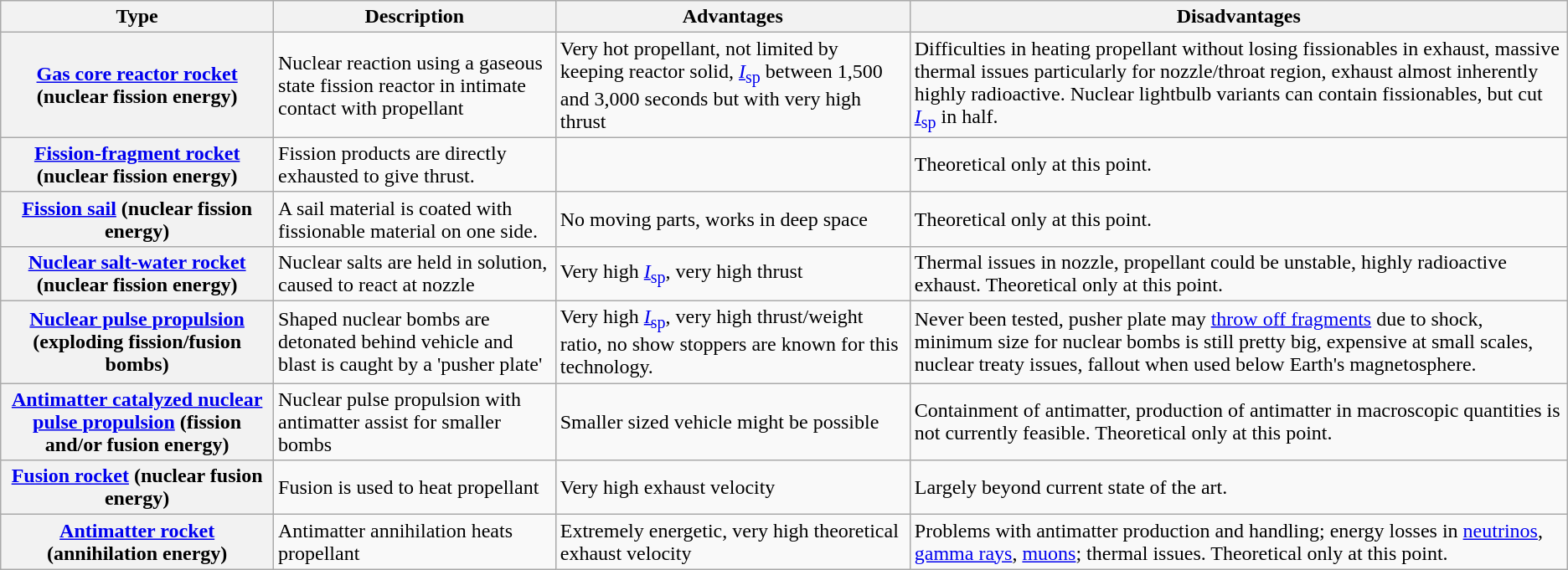<table class="wikitable">
<tr>
<th>Type</th>
<th>Description</th>
<th>Advantages</th>
<th>Disadvantages</th>
</tr>
<tr>
<th><a href='#'>Gas core reactor rocket</a> (nuclear fission energy)</th>
<td>Nuclear reaction using a gaseous state fission reactor in intimate contact with propellant</td>
<td>Very hot propellant, not limited by keeping reactor solid, <a href='#'><em>I</em><sub>sp</sub></a> between 1,500 and 3,000 seconds but with very high thrust</td>
<td>Difficulties in heating propellant without losing fissionables in exhaust, massive thermal issues particularly for nozzle/throat region, exhaust almost inherently highly radioactive. Nuclear lightbulb variants can contain fissionables, but cut <a href='#'><em>I</em><sub>sp</sub></a> in half.</td>
</tr>
<tr>
<th><a href='#'>Fission-fragment rocket</a> (nuclear fission energy)</th>
<td>Fission products are directly exhausted to give thrust.</td>
<td></td>
<td>Theoretical only at this point.</td>
</tr>
<tr>
<th><a href='#'>Fission sail</a> (nuclear fission energy)</th>
<td>A sail material is coated with fissionable material on one side.</td>
<td>No moving parts, works in deep space</td>
<td>Theoretical only at this point.</td>
</tr>
<tr>
<th><a href='#'>Nuclear salt-water rocket</a> (nuclear fission energy)</th>
<td>Nuclear salts are held in solution, caused to react at nozzle</td>
<td>Very high <a href='#'><em>I</em><sub>sp</sub></a>, very high thrust</td>
<td>Thermal issues in nozzle, propellant could be unstable, highly radioactive exhaust. Theoretical only at this point.</td>
</tr>
<tr>
<th><a href='#'>Nuclear pulse propulsion</a> (exploding fission/fusion bombs)</th>
<td>Shaped nuclear bombs are detonated behind vehicle and blast is caught by a 'pusher plate'</td>
<td>Very high <a href='#'><em>I</em><sub>sp</sub></a>, very high thrust/weight ratio, no show stoppers are known for this technology.</td>
<td>Never been tested, pusher plate may <a href='#'>throw off fragments</a> due to shock, minimum size for nuclear bombs is still pretty big, expensive at small scales, nuclear treaty issues, fallout when used below Earth's magnetosphere.</td>
</tr>
<tr>
<th><a href='#'>Antimatter catalyzed nuclear pulse propulsion</a> (fission and/or fusion energy)</th>
<td>Nuclear pulse propulsion with antimatter assist for smaller bombs</td>
<td>Smaller sized vehicle might be possible</td>
<td>Containment of antimatter, production of antimatter in macroscopic quantities is not currently feasible. Theoretical only at this point.</td>
</tr>
<tr>
<th><a href='#'>Fusion rocket</a> (nuclear fusion energy)</th>
<td>Fusion is used to heat propellant</td>
<td>Very high exhaust velocity</td>
<td>Largely beyond current state of the art.</td>
</tr>
<tr>
<th><a href='#'>Antimatter rocket</a> (annihilation energy)</th>
<td>Antimatter annihilation heats propellant</td>
<td>Extremely energetic, very high theoretical exhaust velocity</td>
<td>Problems with antimatter production and handling; energy losses in <a href='#'>neutrinos</a>, <a href='#'>gamma rays</a>, <a href='#'>muons</a>; thermal issues. Theoretical only at this point.</td>
</tr>
</table>
